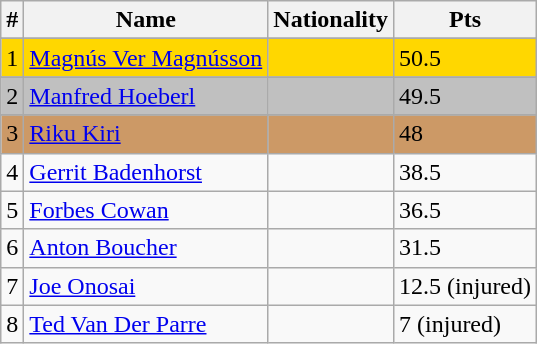<table class="wikitable">
<tr>
<th>#</th>
<th>Name</th>
<th>Nationality</th>
<th>Pts</th>
</tr>
<tr>
</tr>
<tr style="background:gold;">
<td>1</td>
<td><a href='#'>Magnús Ver Magnússon</a></td>
<td></td>
<td>50.5</td>
</tr>
<tr>
</tr>
<tr style="background:silver;">
<td>2</td>
<td><a href='#'>Manfred Hoeberl</a></td>
<td></td>
<td>49.5</td>
</tr>
<tr>
</tr>
<tr style="background:#c96;">
<td>3</td>
<td><a href='#'>Riku Kiri</a></td>
<td></td>
<td>48</td>
</tr>
<tr>
<td>4</td>
<td><a href='#'>Gerrit Badenhorst</a></td>
<td></td>
<td>38.5</td>
</tr>
<tr>
<td>5</td>
<td><a href='#'>Forbes Cowan</a></td>
<td></td>
<td>36.5</td>
</tr>
<tr>
<td>6</td>
<td><a href='#'>Anton Boucher</a></td>
<td></td>
<td>31.5</td>
</tr>
<tr>
<td>7</td>
<td><a href='#'>Joe Onosai</a></td>
<td></td>
<td>12.5 (injured)</td>
</tr>
<tr>
<td>8</td>
<td><a href='#'>Ted Van Der Parre</a></td>
<td></td>
<td>7 (injured)</td>
</tr>
</table>
